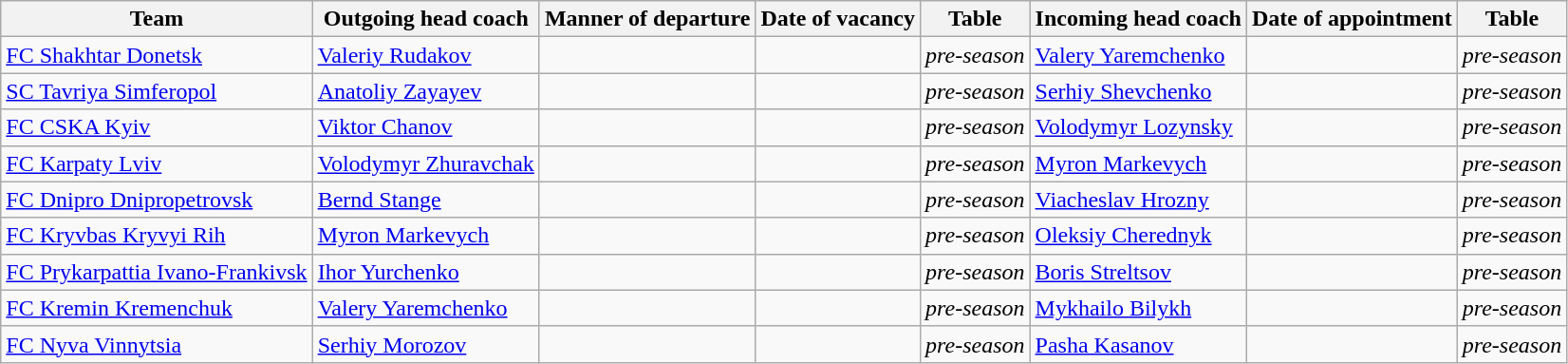<table class="wikitable sortable">
<tr>
<th>Team</th>
<th>Outgoing head coach</th>
<th>Manner of departure</th>
<th>Date of vacancy</th>
<th>Table</th>
<th>Incoming head coach</th>
<th>Date of appointment</th>
<th>Table</th>
</tr>
<tr>
<td><a href='#'>FC Shakhtar Donetsk</a></td>
<td> <a href='#'>Valeriy Rudakov</a></td>
<td></td>
<td></td>
<td><em>pre-season</em></td>
<td> <a href='#'>Valery Yaremchenko</a></td>
<td></td>
<td><em>pre-season</em></td>
</tr>
<tr>
<td><a href='#'>SC Tavriya Simferopol</a></td>
<td> <a href='#'>Anatoliy Zayayev</a></td>
<td></td>
<td></td>
<td><em>pre-season</em></td>
<td> <a href='#'>Serhiy Shevchenko</a></td>
<td></td>
<td><em>pre-season</em></td>
</tr>
<tr>
<td><a href='#'>FC CSKA Kyiv</a></td>
<td> <a href='#'>Viktor Chanov</a></td>
<td></td>
<td></td>
<td><em>pre-season</em></td>
<td> <a href='#'>Volodymyr Lozynsky</a></td>
<td></td>
<td><em>pre-season</em></td>
</tr>
<tr>
<td><a href='#'>FC Karpaty Lviv</a></td>
<td> <a href='#'>Volodymyr Zhuravchak</a></td>
<td></td>
<td></td>
<td><em>pre-season</em></td>
<td> <a href='#'>Myron Markevych</a></td>
<td></td>
<td><em>pre-season</em></td>
</tr>
<tr>
<td><a href='#'>FC Dnipro Dnipropetrovsk</a></td>
<td> <a href='#'>Bernd Stange</a></td>
<td></td>
<td></td>
<td><em>pre-season</em></td>
<td> <a href='#'>Viacheslav Hrozny</a></td>
<td></td>
<td><em>pre-season</em></td>
</tr>
<tr>
<td><a href='#'>FC Kryvbas Kryvyi Rih</a></td>
<td> <a href='#'>Myron Markevych</a></td>
<td></td>
<td></td>
<td><em>pre-season</em></td>
<td> <a href='#'>Oleksiy Cherednyk</a></td>
<td></td>
<td><em>pre-season</em></td>
</tr>
<tr>
<td><a href='#'>FC Prykarpattia Ivano-Frankivsk</a></td>
<td> <a href='#'>Ihor Yurchenko</a></td>
<td></td>
<td></td>
<td><em>pre-season</em></td>
<td> <a href='#'>Boris Streltsov</a></td>
<td></td>
<td><em>pre-season</em></td>
</tr>
<tr>
<td><a href='#'>FC Kremin Kremenchuk</a></td>
<td> <a href='#'>Valery Yaremchenko</a></td>
<td></td>
<td></td>
<td><em>pre-season</em></td>
<td> <a href='#'>Mykhailo Bilykh</a></td>
<td></td>
<td><em>pre-season</em></td>
</tr>
<tr>
<td><a href='#'>FC Nyva Vinnytsia</a></td>
<td> <a href='#'>Serhiy Morozov</a></td>
<td></td>
<td></td>
<td><em>pre-season</em></td>
<td> <a href='#'>Pasha Kasanov</a></td>
<td></td>
<td><em>pre-season</em></td>
</tr>
</table>
